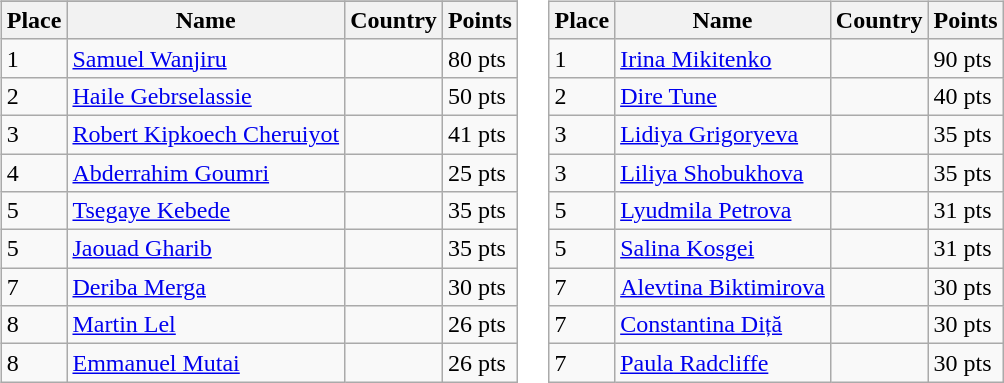<table>
<tr valign="top">
<td><br><table class="wikitable">
<tr>
</tr>
<tr>
<th>Place</th>
<th>Name</th>
<th>Country</th>
<th>Points</th>
</tr>
<tr>
<td>1</td>
<td><a href='#'>Samuel Wanjiru</a></td>
<td></td>
<td>80 pts</td>
</tr>
<tr>
<td>2</td>
<td><a href='#'>Haile Gebrselassie</a></td>
<td></td>
<td>50 pts</td>
</tr>
<tr>
<td>3</td>
<td><a href='#'>Robert Kipkoech Cheruiyot</a></td>
<td></td>
<td>41 pts</td>
</tr>
<tr>
<td>4</td>
<td><a href='#'>Abderrahim Goumri</a></td>
<td></td>
<td>25 pts</td>
</tr>
<tr>
<td>5</td>
<td><a href='#'>Tsegaye Kebede</a></td>
<td></td>
<td>35 pts</td>
</tr>
<tr>
<td>5</td>
<td><a href='#'>Jaouad Gharib</a></td>
<td></td>
<td>35 pts</td>
</tr>
<tr>
<td>7</td>
<td><a href='#'>Deriba Merga</a></td>
<td></td>
<td>30 pts</td>
</tr>
<tr>
<td>8</td>
<td><a href='#'>Martin Lel</a></td>
<td></td>
<td>26 pts</td>
</tr>
<tr>
<td>8</td>
<td><a href='#'>Emmanuel Mutai</a></td>
<td></td>
<td>26 pts</td>
</tr>
</table>
</td>
<td><br><table class="wikitable">
<tr>
<th>Place</th>
<th>Name</th>
<th>Country</th>
<th>Points</th>
</tr>
<tr>
<td>1</td>
<td><a href='#'>Irina Mikitenko</a></td>
<td></td>
<td>90 pts</td>
</tr>
<tr>
<td>2</td>
<td><a href='#'>Dire Tune</a></td>
<td></td>
<td>40 pts</td>
</tr>
<tr>
<td>3</td>
<td><a href='#'>Lidiya Grigoryeva</a></td>
<td></td>
<td>35 pts</td>
</tr>
<tr>
<td>3</td>
<td><a href='#'>Liliya Shobukhova</a></td>
<td></td>
<td>35 pts</td>
</tr>
<tr>
<td>5</td>
<td><a href='#'>Lyudmila Petrova</a></td>
<td></td>
<td>31 pts</td>
</tr>
<tr>
<td>5</td>
<td><a href='#'>Salina Kosgei</a></td>
<td></td>
<td>31 pts</td>
</tr>
<tr>
<td>7</td>
<td><a href='#'>Alevtina Biktimirova</a></td>
<td></td>
<td>30 pts</td>
</tr>
<tr>
<td>7</td>
<td><a href='#'>Constantina Diță</a></td>
<td></td>
<td>30 pts</td>
</tr>
<tr>
<td>7</td>
<td><a href='#'>Paula Radcliffe</a></td>
<td></td>
<td>30 pts</td>
</tr>
</table>
</td>
</tr>
</table>
